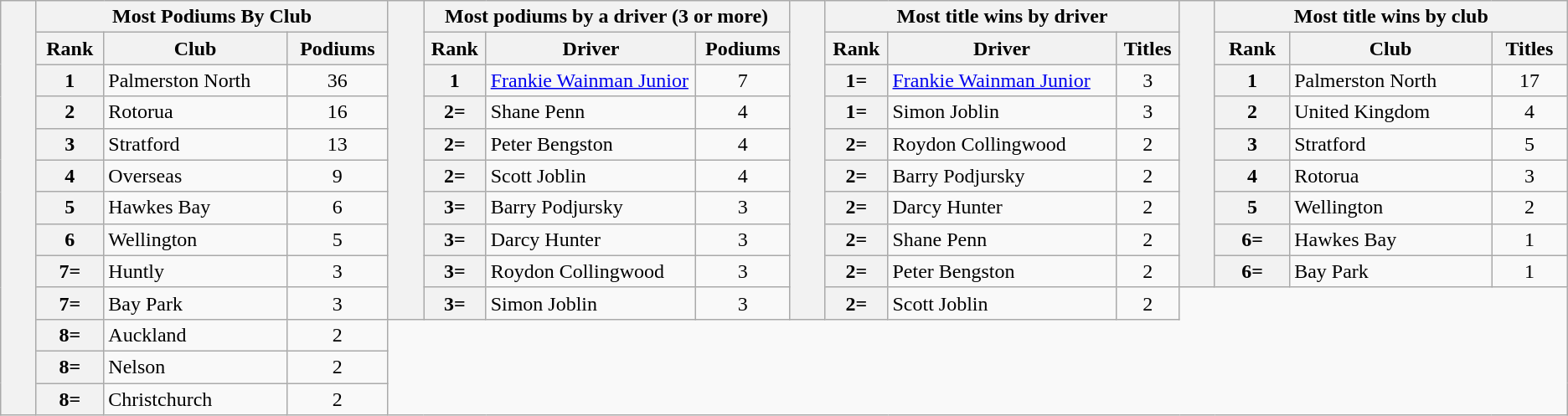<table class="wikitable">
<tr>
<th width=2% rowspan=14></th>
<th width=20% colspan=3>Most Podiums By Club</th>
<th width=2% rowspan=10></th>
<th width=20% colspan=3>Most podiums by a driver (3 or more)</th>
<th width=2% rowspan=10></th>
<th width=20% colspan=3>Most title wins by driver</th>
<th width=2% rowspan=9></th>
<th width=20% colspan=3>Most title wins by club</th>
</tr>
<tr style="background:#efefef;">
<th>Rank</th>
<th>Club</th>
<th>Podiums</th>
<th>Rank</th>
<th>Driver</th>
<th>Podiums</th>
<th>Rank</th>
<th>Driver</th>
<th>Titles</th>
<th>Rank</th>
<th>Club</th>
<th>Titles</th>
</tr>
<tr>
<th>1</th>
<td>Palmerston North</td>
<td align=center>36</td>
<th>1</th>
<td><a href='#'>Frankie Wainman Junior</a></td>
<td align=center>7</td>
<th>1=</th>
<td><a href='#'>Frankie Wainman Junior</a></td>
<td align=center>3</td>
<th>1</th>
<td>Palmerston North</td>
<td align=center>17</td>
</tr>
<tr>
<th>2</th>
<td>Rotorua</td>
<td align=center>16</td>
<th>2=</th>
<td>Shane Penn</td>
<td align=center>4</td>
<th>1=</th>
<td>Simon Joblin</td>
<td align=center>3</td>
<th>2</th>
<td>United Kingdom</td>
<td align=center>4</td>
</tr>
<tr>
<th>3</th>
<td>Stratford</td>
<td align=center>13</td>
<th>2=</th>
<td>Peter Bengston</td>
<td align=center>4</td>
<th>2=</th>
<td>Roydon Collingwood</td>
<td align=center>2</td>
<th>3</th>
<td>Stratford</td>
<td align=center>5</td>
</tr>
<tr>
<th>4</th>
<td>Overseas</td>
<td align=center>9</td>
<th>2=</th>
<td>Scott Joblin</td>
<td align=center>4</td>
<th>2=</th>
<td>Barry Podjursky</td>
<td align=center>2</td>
<th>4</th>
<td>Rotorua</td>
<td align=center>3</td>
</tr>
<tr>
<th>5</th>
<td>Hawkes Bay</td>
<td align=center>6</td>
<th>3=</th>
<td>Barry Podjursky</td>
<td align=center>3</td>
<th>2=</th>
<td>Darcy Hunter</td>
<td align=center>2</td>
<th>5</th>
<td>Wellington</td>
<td align=center>2</td>
</tr>
<tr>
<th>6</th>
<td>Wellington</td>
<td align=center>5</td>
<th>3=</th>
<td>Darcy Hunter</td>
<td align=center>3</td>
<th>2=</th>
<td>Shane Penn</td>
<td align=center>2</td>
<th>6=</th>
<td>Hawkes Bay</td>
<td align=center>1</td>
</tr>
<tr>
<th>7=</th>
<td>Huntly</td>
<td align=center>3</td>
<th>3=</th>
<td>Roydon Collingwood</td>
<td align=center>3</td>
<th>2=</th>
<td>Peter Bengston</td>
<td align=center>2</td>
<th>6=</th>
<td>Bay Park</td>
<td align=center>1</td>
</tr>
<tr>
<th>7=</th>
<td>Bay Park</td>
<td align=center>3</td>
<th>3=</th>
<td>Simon Joblin</td>
<td align=center>3</td>
<th>2=</th>
<td>Scott Joblin</td>
<td align=center>2</td>
</tr>
<tr>
<th>8=</th>
<td>Auckland</td>
<td align=center>2</td>
</tr>
<tr>
<th>8=</th>
<td>Nelson</td>
<td align=center>2</td>
</tr>
<tr>
<th>8=</th>
<td>Christchurch</td>
<td align=center>2</td>
</tr>
</table>
